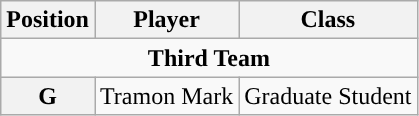<table class="wikitable">
<tr>
<th>Position</th>
<th>Player</th>
<th>Class</th>
</tr>
<tr>
<td colspan="4" style="text-align:center; "><strong>Third Team</strong></td>
</tr>
<tr style="text-align:center;">
<th rowspan="1">G</th>
<td>Tramon Mark</td>
<td>Graduate Student</td>
</tr>
</table>
